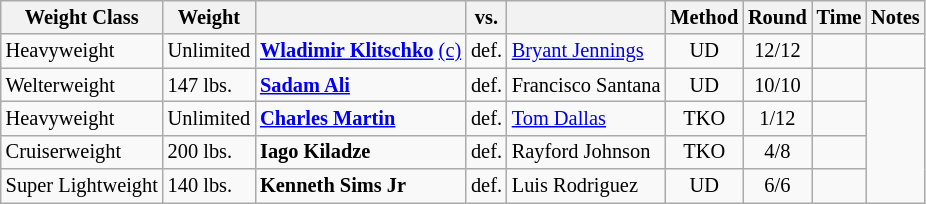<table class="wikitable" style="font-size: 85%;">
<tr>
<th>Weight Class</th>
<th>Weight</th>
<th></th>
<th>vs.</th>
<th></th>
<th>Method</th>
<th>Round</th>
<th>Time</th>
<th>Notes</th>
</tr>
<tr>
<td>Heavyweight</td>
<td>Unlimited</td>
<td> <strong><a href='#'>Wladimir Klitschko</a></strong> <a href='#'>(c)</a></td>
<td>def.</td>
<td> <a href='#'>Bryant Jennings</a></td>
<td align=center>UD</td>
<td align=center>12/12</td>
<td align=center></td>
<td></td>
</tr>
<tr>
<td>Welterweight</td>
<td>147 lbs.</td>
<td> <strong><a href='#'>Sadam Ali</a></strong></td>
<td>def.</td>
<td> Francisco Santana</td>
<td align=center>UD</td>
<td align=center>10/10</td>
<td align=center></td>
</tr>
<tr>
<td>Heavyweight</td>
<td>Unlimited</td>
<td> <strong><a href='#'>Charles Martin</a></strong></td>
<td>def.</td>
<td> <a href='#'>Tom Dallas</a></td>
<td align=center>TKO</td>
<td align=center>1/12</td>
<td align=center></td>
</tr>
<tr>
<td>Cruiserweight</td>
<td>200 lbs.</td>
<td> <strong>Iago Kiladze</strong></td>
<td>def.</td>
<td> Rayford Johnson</td>
<td align=center>TKO</td>
<td align=center>4/8</td>
<td align=center></td>
</tr>
<tr>
<td>Super Lightweight</td>
<td>140 lbs.</td>
<td> <strong>Kenneth Sims Jr</strong></td>
<td>def.</td>
<td> Luis Rodriguez</td>
<td align=center>UD</td>
<td align=center>6/6</td>
<td align=center></td>
</tr>
</table>
